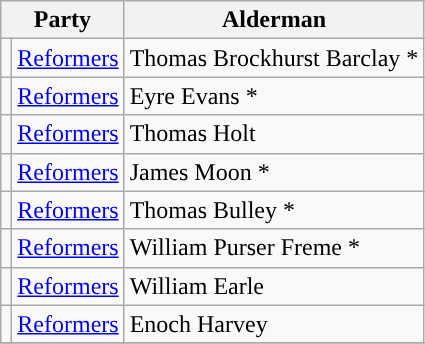<table class="wikitable">
<tr>
<th colspan="2">Party</th>
<th>Alderman</th>
</tr>
<tr>
<td style="background-color:"></td>
<td><a href='#'>Reformers</a></td>
<td>Thomas Brockhurst Barclay *</td>
</tr>
<tr>
<td style="background-color:"></td>
<td><a href='#'>Reformers</a></td>
<td>Eyre Evans *</td>
</tr>
<tr>
<td style="background-color:"></td>
<td><a href='#'>Reformers</a></td>
<td>Thomas Holt</td>
</tr>
<tr>
<td style="background-color:"></td>
<td><a href='#'>Reformers</a></td>
<td>James Moon *</td>
</tr>
<tr>
<td style="background-color:"></td>
<td><a href='#'>Reformers</a></td>
<td>Thomas Bulley *</td>
</tr>
<tr>
<td style="background-color:"></td>
<td><a href='#'>Reformers</a></td>
<td>William Purser Freme *</td>
</tr>
<tr>
<td style="background-color:"></td>
<td><a href='#'>Reformers</a></td>
<td>William Earle</td>
</tr>
<tr>
<td style="background-color:"></td>
<td><a href='#'>Reformers</a></td>
<td>Enoch Harvey</td>
</tr>
<tr>
</tr>
</table>
